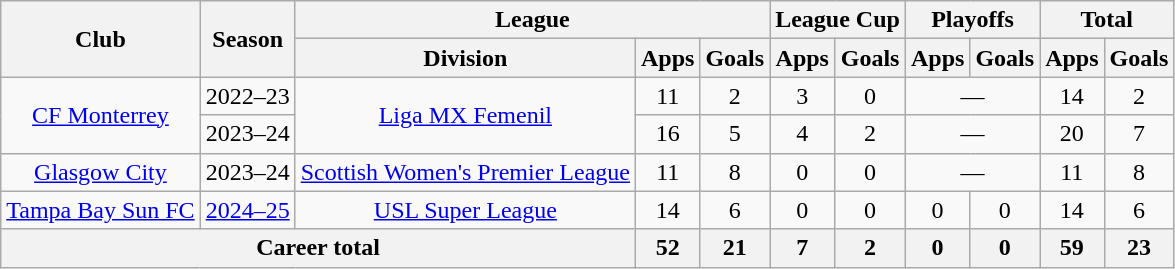<table class="wikitable" style="text-align: center;">
<tr>
<th rowspan="2">Club</th>
<th rowspan="2">Season</th>
<th colspan="3">League</th>
<th colspan="2">League Cup</th>
<th colspan="2">Playoffs</th>
<th colspan="2">Total</th>
</tr>
<tr>
<th>Division</th>
<th>Apps</th>
<th>Goals</th>
<th>Apps</th>
<th>Goals</th>
<th>Apps</th>
<th>Goals</th>
<th>Apps</th>
<th>Goals</th>
</tr>
<tr>
<td rowspan="2"><a href='#'>CF Monterrey</a></td>
<td>2022–23</td>
<td rowspan="2"><a href='#'>Liga MX Femenil</a></td>
<td>11</td>
<td>2</td>
<td>3</td>
<td>0</td>
<td colspan="2">—</td>
<td>14</td>
<td>2</td>
</tr>
<tr>
<td>2023–24</td>
<td>16</td>
<td>5</td>
<td>4</td>
<td>2</td>
<td colspan="2">—</td>
<td>20</td>
<td>7</td>
</tr>
<tr>
<td><a href='#'>Glasgow City</a></td>
<td>2023–24</td>
<td><a href='#'>Scottish Women's Premier League</a></td>
<td>11</td>
<td>8</td>
<td>0</td>
<td>0</td>
<td colspan="2">—</td>
<td>11</td>
<td>8</td>
</tr>
<tr>
<td><a href='#'>Tampa Bay Sun FC</a></td>
<td><a href='#'>2024–25</a></td>
<td><a href='#'>USL Super League</a></td>
<td>14</td>
<td>6</td>
<td>0</td>
<td>0</td>
<td>0</td>
<td>0</td>
<td>14</td>
<td>6</td>
</tr>
<tr>
<th colspan="3">Career total</th>
<th>52</th>
<th>21</th>
<th>7</th>
<th>2</th>
<th>0</th>
<th>0</th>
<th>59</th>
<th>23</th>
</tr>
</table>
